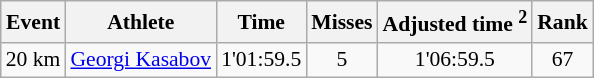<table class="wikitable" style="font-size:90%">
<tr>
<th>Event</th>
<th>Athlete</th>
<th>Time</th>
<th>Misses</th>
<th>Adjusted time <sup>2</sup></th>
<th>Rank</th>
</tr>
<tr>
<td>20 km</td>
<td><a href='#'>Georgi Kasabov</a></td>
<td align="center">1'01:59.5</td>
<td align="center">5</td>
<td align="center">1'06:59.5</td>
<td align="center">67</td>
</tr>
</table>
